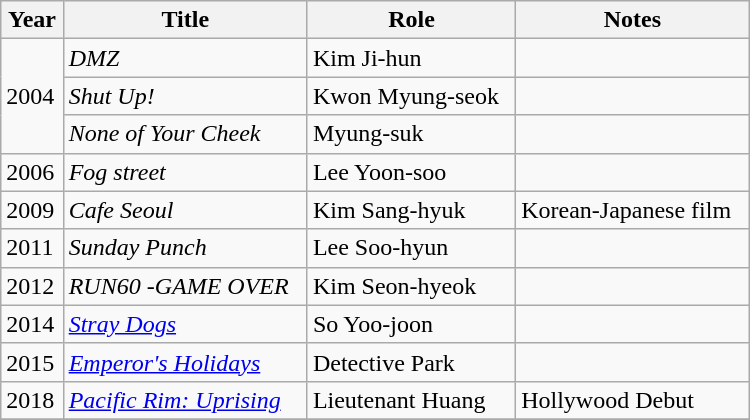<table class="wikitable sortable" style="width:500px">
<tr>
<th>Year</th>
<th>Title</th>
<th>Role</th>
<th>Notes</th>
</tr>
<tr>
<td rowspan=3>2004</td>
<td><em>DMZ</em></td>
<td>Kim Ji-hun</td>
<td></td>
</tr>
<tr>
<td><em>Shut Up!</em></td>
<td>Kwon Myung-seok</td>
<td></td>
</tr>
<tr>
<td><em>None of Your Cheek</em></td>
<td>Myung-suk</td>
<td></td>
</tr>
<tr>
<td>2006</td>
<td><em>Fog street</em></td>
<td>Lee Yoon-soo</td>
<td></td>
</tr>
<tr>
<td>2009</td>
<td><em>Cafe Seoul</em></td>
<td>Kim Sang-hyuk</td>
<td>Korean-Japanese film</td>
</tr>
<tr>
<td>2011</td>
<td><em>Sunday Punch</em></td>
<td>Lee Soo-hyun</td>
<td></td>
</tr>
<tr>
<td>2012</td>
<td><em>RUN60 -GAME OVER</em></td>
<td>Kim Seon-hyeok</td>
<td></td>
</tr>
<tr>
<td>2014</td>
<td><em><a href='#'>Stray Dogs</a></em></td>
<td>So Yoo-joon</td>
<td></td>
</tr>
<tr>
<td>2015</td>
<td><em><a href='#'>Emperor's Holidays</a></em></td>
<td>Detective Park</td>
<td></td>
</tr>
<tr>
<td>2018</td>
<td><em><a href='#'>Pacific Rim: Uprising</a></em></td>
<td>Lieutenant Huang</td>
<td>Hollywood Debut</td>
</tr>
<tr>
</tr>
</table>
